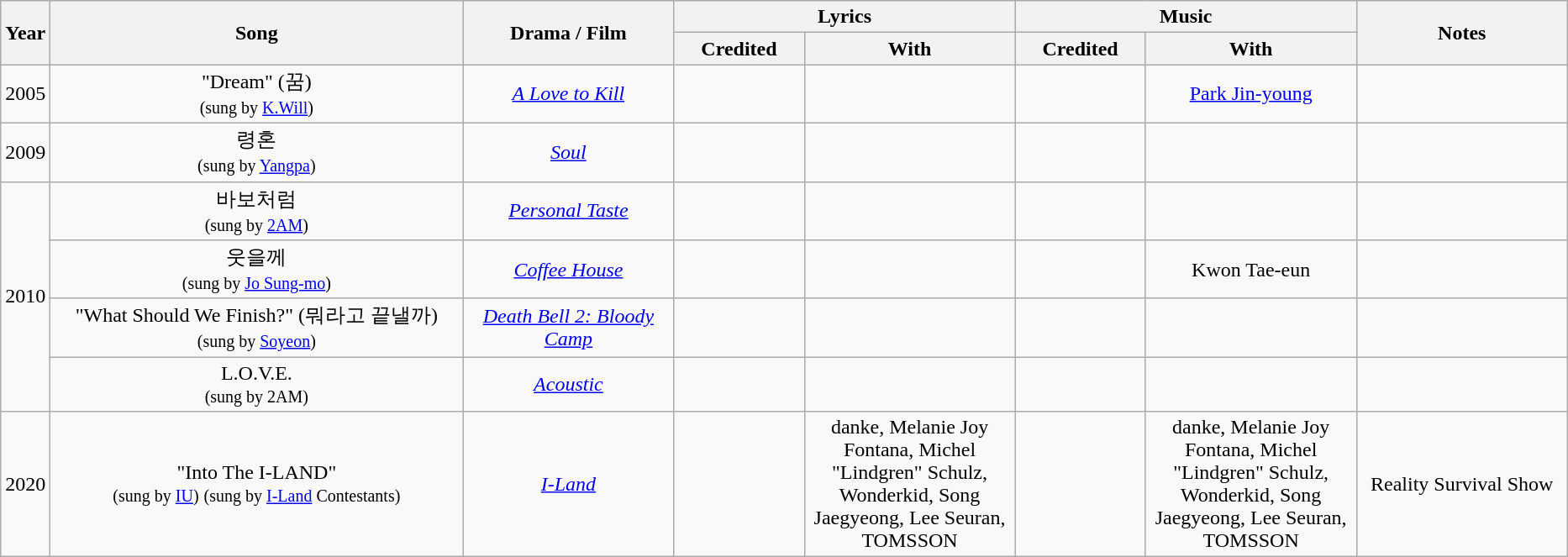<table class="wikitable" style="text-align:center;">
<tr>
<th rowspan="2">Year</th>
<th rowspan="2" style="width:20em;">Song</th>
<th rowspan="2" style="width:10em;">Drama / Film</th>
<th colspan="2" style="width:16em;">Lyrics</th>
<th colspan="2" style="width:16em;">Music</th>
<th rowspan="2" style="width:10em;">Notes</th>
</tr>
<tr>
<th style="width:6em;">Credited</th>
<th style="width:10em;">With</th>
<th style="width:6em;">Credited</th>
<th style="width:10em;">With</th>
</tr>
<tr>
<td>2005</td>
<td>"Dream" (꿈)<br><small>(sung by <a href='#'>K.Will</a>)</small></td>
<td><em><a href='#'>A Love to Kill</a></em></td>
<td></td>
<td></td>
<td></td>
<td><a href='#'>Park Jin-young</a></td>
<td></td>
</tr>
<tr>
<td>2009</td>
<td>령혼<br><small>(sung by <a href='#'>Yangpa</a>)</small></td>
<td><em><a href='#'>Soul</a></em></td>
<td></td>
<td></td>
<td></td>
<td></td>
<td></td>
</tr>
<tr>
<td rowspan="4">2010</td>
<td>바보처럼 <br> <small>(sung by <a href='#'>2AM</a>)</small></td>
<td><em><a href='#'>Personal Taste</a></em></td>
<td></td>
<td></td>
<td></td>
<td></td>
<td></td>
</tr>
<tr>
<td>웃을께 <br> <small>(sung by <a href='#'>Jo Sung-mo</a>)</small></td>
<td><em><a href='#'>Coffee House</a></em></td>
<td></td>
<td></td>
<td></td>
<td>Kwon Tae-eun</td>
<td></td>
</tr>
<tr>
<td>"What Should We Finish?" (뭐라고 끝낼까)<br><small>(sung by <a href='#'>Soyeon</a>)</small></td>
<td><em><a href='#'>Death Bell 2: Bloody Camp</a></em></td>
<td></td>
<td></td>
<td></td>
<td></td>
<td></td>
</tr>
<tr>
<td>L.O.V.E. <br> <small>(sung by 2AM)</small></td>
<td><em><a href='#'>Acoustic</a></em></td>
<td></td>
<td></td>
<td></td>
<td></td>
<td></td>
</tr>
<tr>
<td>2020</td>
<td>"Into The I-LAND"<br><small>(sung by <a href='#'>IU</a>)</small>
<small>(sung by <a href='#'>I-Land</a> Contestants)</small></td>
<td><em><a href='#'>I-Land</a></em></td>
<td></td>
<td>danke, Melanie Joy Fontana, Michel "Lindgren" Schulz, Wonderkid, Song Jaegyeong, Lee Seuran, TOMSSON</td>
<td></td>
<td>danke, Melanie Joy Fontana, Michel "Lindgren" Schulz, Wonderkid, Song Jaegyeong, Lee Seuran, TOMSSON</td>
<td>Reality Survival Show</td>
</tr>
</table>
